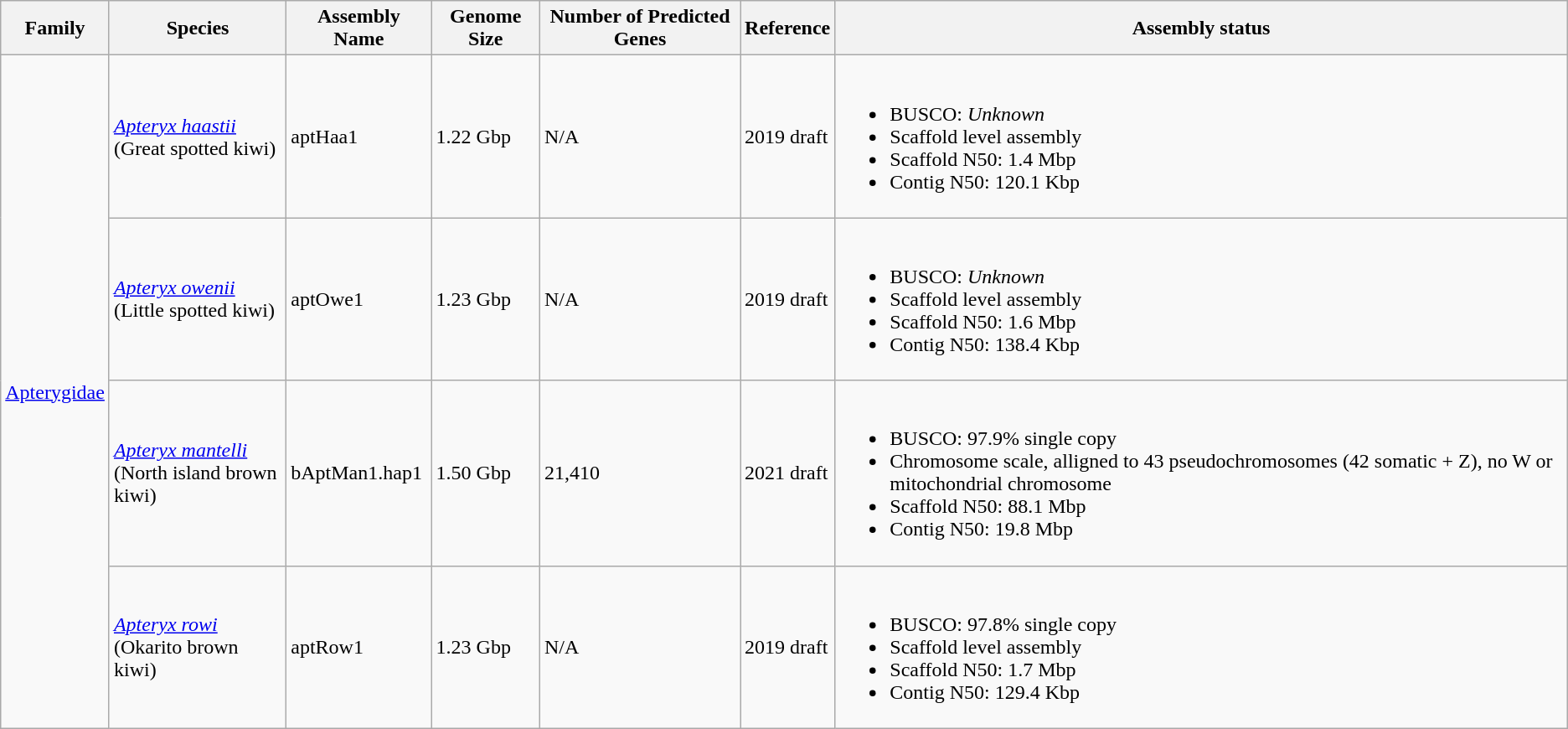<table class="wikitable sortable">
<tr>
<th>Family</th>
<th>Species</th>
<th>Assembly Name</th>
<th>Genome Size</th>
<th>Number of Predicted Genes</th>
<th>Reference</th>
<th>Assembly status</th>
</tr>
<tr>
<td rowspan="4"><a href='#'>Apterygidae</a></td>
<td><a href='#'><em>Apteryx haastii</em></a><br>(Great spotted kiwi)</td>
<td>aptHaa1</td>
<td>1.22 Gbp</td>
<td>N/A</td>
<td>2019 draft</td>
<td><br><ul><li>BUSCO: <em>Unknown</em></li><li>Scaffold level assembly</li><li>Scaffold N50: 1.4 Mbp</li><li>Contig N50: 120.1 Kbp</li></ul></td>
</tr>
<tr>
<td><a href='#'><em>Apteryx owenii</em></a><br>(Little spotted kiwi)</td>
<td>aptOwe1</td>
<td>1.23 Gbp</td>
<td>N/A</td>
<td>2019 draft</td>
<td><br><ul><li>BUSCO: <em>Unknown</em></li><li>Scaffold level assembly</li><li>Scaffold N50: 1.6 Mbp</li><li>Contig N50: 138.4 Kbp</li></ul></td>
</tr>
<tr>
<td><em><a href='#'>Apteryx mantelli</a></em><br>(North island brown kiwi)</td>
<td>bAptMan1.hap1</td>
<td>1.50 Gbp</td>
<td>21,410</td>
<td>2021 draft</td>
<td><br><ul><li>BUSCO: 97.9% single copy</li><li>Chromosome scale, alligned to 43 pseudochromosomes (42 somatic + Z), no W or mitochondrial chromosome</li><li>Scaffold N50: 88.1 Mbp</li><li>Contig N50: 19.8 Mbp</li></ul></td>
</tr>
<tr>
<td><a href='#'><em>Apteryx rowi</em></a><br>(Okarito brown kiwi)</td>
<td>aptRow1</td>
<td>1.23 Gbp</td>
<td>N/A</td>
<td>2019 draft</td>
<td><br><ul><li>BUSCO: 97.8% single copy</li><li>Scaffold level assembly</li><li>Scaffold N50: 1.7 Mbp</li><li>Contig N50: 129.4 Kbp</li></ul></td>
</tr>
</table>
